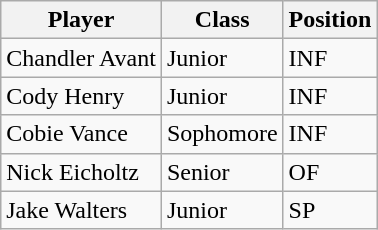<table class="wikitable" border="1">
<tr>
<th>Player</th>
<th>Class</th>
<th>Position</th>
</tr>
<tr>
<td>Chandler Avant</td>
<td>Junior</td>
<td>INF</td>
</tr>
<tr>
<td>Cody Henry</td>
<td>Junior</td>
<td>INF</td>
</tr>
<tr>
<td>Cobie Vance</td>
<td>Sophomore</td>
<td>INF</td>
</tr>
<tr>
<td>Nick Eicholtz</td>
<td>Senior</td>
<td>OF</td>
</tr>
<tr>
<td>Jake Walters</td>
<td>Junior</td>
<td>SP</td>
</tr>
</table>
